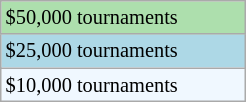<table class="wikitable" style="font-size:85%;" width=13%>
<tr style="background:#addfad;">
<td>$50,000 tournaments</td>
</tr>
<tr style="background:lightblue;">
<td>$25,000 tournaments</td>
</tr>
<tr style="background:#f0f8ff;">
<td>$10,000 tournaments</td>
</tr>
</table>
